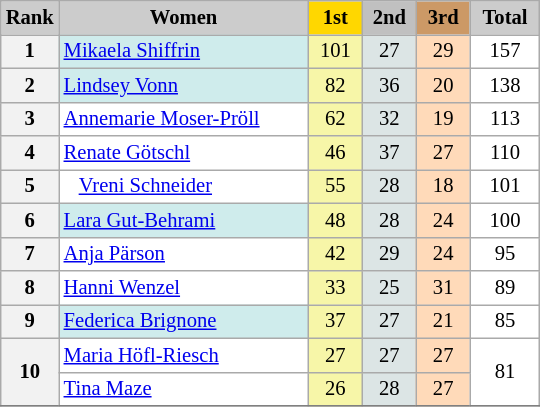<table class="wikitable plainrowheaders" style="background:#fff; font-size:86%; line-height:16px; border:grey solid 1px; border-collapse:collapse">
<tr>
<th style="background-color: #ccc;" width="30">Rank</th>
<th style="background-color: #ccc;" width="160">Women</th>
<th style="background:gold; width:10%">1st</th>
<th style="background-color: #C0C0C0" width="10%">2nd</th>
<th style="background-color: #cc9966;" width="10%">3rd</th>
<th style="background-color: #ccc;" width="40">Total</th>
</tr>
<tr align="center">
<th>1</th>
<td align=left bgcolor=CFECEC> <a href='#'>Mikaela Shiffrin</a></td>
<td style="background:#F7F6A8;">101</td>
<td style="background:#DCE5E5;">27</td>
<td style="background:#FFDAB9;">29</td>
<td align="center">157</td>
</tr>
<tr align=center>
<th>2</th>
<td align=left bgcolor=CFECEC> <a href='#'>Lindsey Vonn</a></td>
<td style="background:#F7F6A8;">82</td>
<td style="background:#DCE5E5;">36</td>
<td style="background:#FFDAB9;">20</td>
<td align="center">138</td>
</tr>
<tr align=center>
<th>3</th>
<td align=left> <a href='#'>Annemarie Moser-Pröll</a></td>
<td style="background:#F7F6A8;">62</td>
<td style="background:#DCE5E5;">32</td>
<td style="background:#FFDAB9;">19</td>
<td align="center">113</td>
</tr>
<tr align=center>
<th>4</th>
<td align=left> <a href='#'>Renate Götschl</a></td>
<td style="background:#F7F6A8;">46</td>
<td style="background:#DCE5E5;">37</td>
<td style="background:#FFDAB9;">27</td>
<td align="center">110</td>
</tr>
<tr align=center>
<th>5</th>
<td align=left>   <a href='#'>Vreni Schneider</a></td>
<td style="background:#F7F6A8;">55</td>
<td style="background:#DCE5E5;">28</td>
<td style="background:#FFDAB9;">18</td>
<td align="center">101</td>
</tr>
<tr align=center>
<th>6</th>
<td align=left bgcolor=CFECEC> <a href='#'>Lara Gut-Behrami</a></td>
<td style="background:#F7F6A8;">48</td>
<td style="background:#DCE5E5;">28</td>
<td style="background:#FFDAB9;">24</td>
<td align="center">100</td>
</tr>
<tr align=center>
<th>7</th>
<td align=left> <a href='#'>Anja Pärson</a></td>
<td style="background:#F7F6A8;">42</td>
<td style="background:#DCE5E5;">29</td>
<td style="background:#FFDAB9;">24</td>
<td align="center">95</td>
</tr>
<tr align=center>
<th>8</th>
<td align=left> <a href='#'>Hanni Wenzel</a></td>
<td style="background:#F7F6A8;">33</td>
<td style="background:#DCE5E5;">25</td>
<td style="background:#FFDAB9;">31</td>
<td align="center">89</td>
</tr>
<tr align=center>
<th>9</th>
<td align=left bgcolor=CFECEC> <a href='#'>Federica Brignone</a></td>
<td style="background:#F7F6A8;">37</td>
<td style="background:#DCE5E5;">27</td>
<td style="background:#FFDAB9;">21</td>
<td align="center">85</td>
</tr>
<tr align=center>
<th rowspan=2>10</th>
<td align=left> <a href='#'>Maria Höfl-Riesch</a></td>
<td style="background:#F7F6A8;">27</td>
<td style="background:#DCE5E5;">27</td>
<td style="background:#FFDAB9;">27</td>
<td rowspan=2>81</td>
</tr>
<tr align=center>
<td align=left> <a href='#'>Tina Maze</a></td>
<td style="background:#F7F6A8;">26</td>
<td style="background:#DCE5E5;">28</td>
<td style="background:#FFDAB9;">27</td>
</tr>
<tr align=center>
</tr>
</table>
